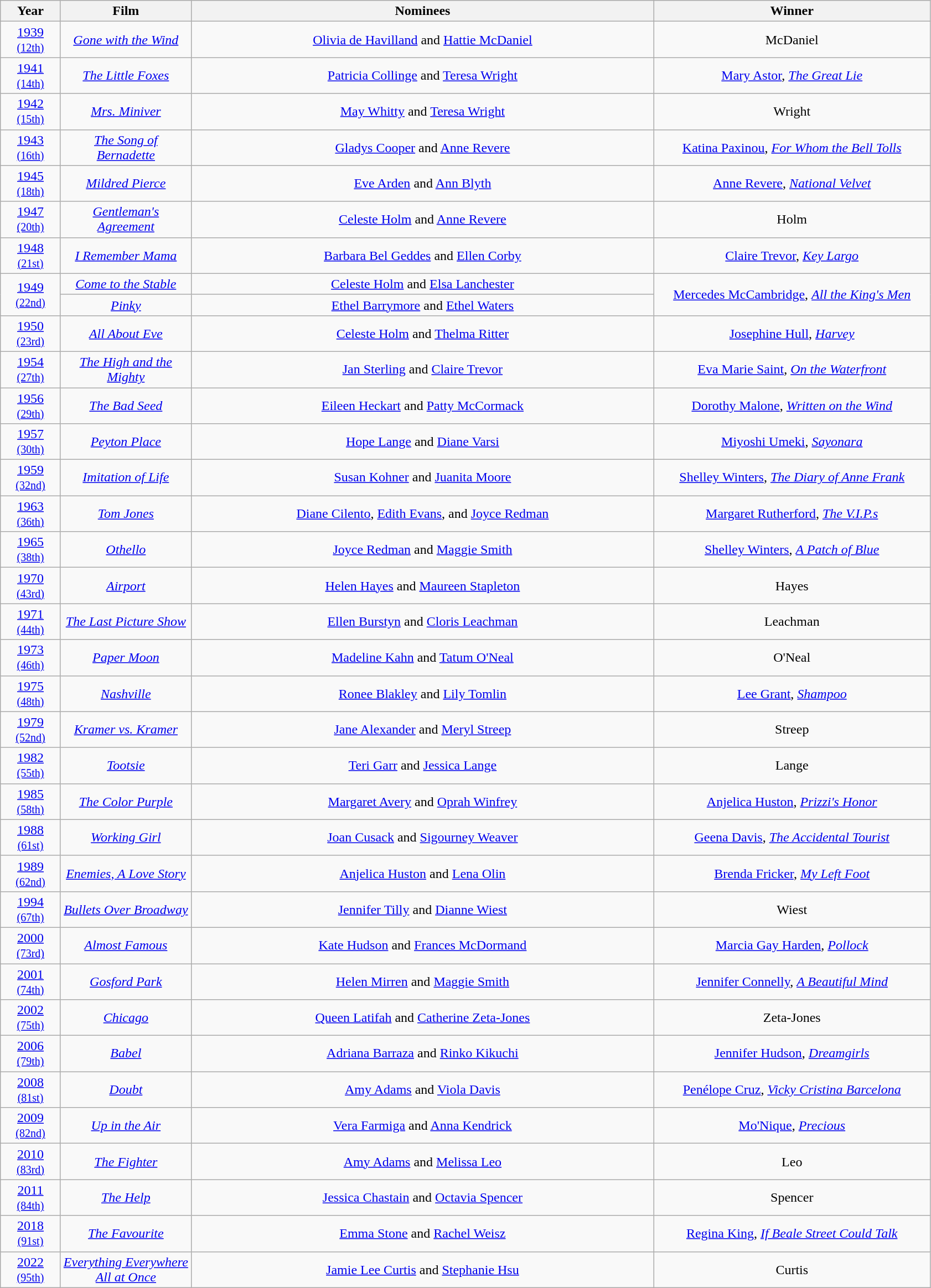<table class="wikitable sortable" style="text-align: center">
<tr>
<th style="width:65px;"><strong>Year</strong></th>
<th style="width:150px;"><strong>Film</strong></th>
<th style="width:550px;"><strong>Nominees</strong></th>
<th style="width:325px;"><strong>Winner</strong></th>
</tr>
<tr>
<td><a href='#'>1939</a><br><small><a href='#'>(12th)</a></small></td>
<td><em><a href='#'>Gone with the Wind</a></em></td>
<td sortname><a href='#'>Olivia de Havilland</a> and <a href='#'>Hattie McDaniel</a></td>
<td>McDaniel</td>
</tr>
<tr>
<td><a href='#'>1941</a><br><small><a href='#'>(14th)</a></small></td>
<td><em><a href='#'>The Little Foxes</a></em></td>
<td sortname><a href='#'>Patricia Collinge</a> and <a href='#'>Teresa Wright</a></td>
<td><a href='#'>Mary Astor</a>, <em><a href='#'>The Great Lie</a></em></td>
</tr>
<tr>
<td><a href='#'>1942</a><br><small><a href='#'>(15th)</a></small></td>
<td><em><a href='#'>Mrs. Miniver</a></em></td>
<td sortname><a href='#'>May Whitty</a> and <a href='#'>Teresa Wright</a></td>
<td>Wright</td>
</tr>
<tr>
<td><a href='#'>1943</a><br><small><a href='#'>(16th)</a></small></td>
<td><em><a href='#'>The Song of Bernadette</a></em></td>
<td sortname><a href='#'>Gladys Cooper</a> and <a href='#'>Anne Revere</a></td>
<td><a href='#'>Katina Paxinou</a>, <em><a href='#'>For Whom the Bell Tolls</a></em></td>
</tr>
<tr>
<td><a href='#'>1945</a><br><small><a href='#'>(18th)</a></small></td>
<td><em><a href='#'>Mildred Pierce</a></em></td>
<td sortname><a href='#'>Eve Arden</a> and <a href='#'>Ann Blyth</a></td>
<td><a href='#'>Anne Revere</a>, <em><a href='#'>National Velvet</a></em></td>
</tr>
<tr>
<td><a href='#'>1947</a><br><small><a href='#'>(20th)</a></small></td>
<td><em><a href='#'>Gentleman's Agreement</a></em></td>
<td sortname><a href='#'>Celeste Holm</a> and <a href='#'>Anne Revere</a></td>
<td>Holm</td>
</tr>
<tr>
<td><a href='#'>1948</a><br><small><a href='#'>(21st)</a></small></td>
<td><em><a href='#'>I Remember Mama</a></em></td>
<td sortname><a href='#'>Barbara Bel Geddes</a> and <a href='#'>Ellen Corby</a></td>
<td><a href='#'>Claire Trevor</a>, <em><a href='#'>Key Largo</a></em></td>
</tr>
<tr>
<td rowspan=2><a href='#'>1949</a><br><small><a href='#'>(22nd)</a></small></td>
<td><em><a href='#'>Come to the Stable</a></em></td>
<td sortname><a href='#'>Celeste Holm</a> and <a href='#'>Elsa Lanchester</a></td>
<td rowspan=2><a href='#'>Mercedes McCambridge</a>, <em><a href='#'>All the King's Men</a></em></td>
</tr>
<tr>
<td><em><a href='#'>Pinky</a></em></td>
<td sortname><a href='#'>Ethel Barrymore</a> and <a href='#'>Ethel Waters</a></td>
</tr>
<tr>
<td><a href='#'>1950</a><br><small><a href='#'>(23rd)</a></small></td>
<td><em><a href='#'>All About Eve</a></em></td>
<td sortname><a href='#'>Celeste Holm</a> and <a href='#'>Thelma Ritter</a></td>
<td><a href='#'>Josephine Hull</a>, <em><a href='#'>Harvey</a></em></td>
</tr>
<tr>
<td><a href='#'>1954</a><br><small><a href='#'>(27th)</a></small></td>
<td><em><a href='#'>The High and the Mighty</a></em></td>
<td sortname><a href='#'>Jan Sterling</a> and <a href='#'>Claire Trevor</a></td>
<td><a href='#'>Eva Marie Saint</a>, <em><a href='#'>On the Waterfront</a></em></td>
</tr>
<tr>
<td><a href='#'>1956</a><br><small><a href='#'>(29th)</a></small></td>
<td><em><a href='#'>The Bad Seed</a></em></td>
<td sortname><a href='#'>Eileen Heckart</a> and <a href='#'>Patty McCormack</a></td>
<td><a href='#'>Dorothy Malone</a>, <em><a href='#'>Written on the Wind</a></em></td>
</tr>
<tr>
<td><a href='#'>1957</a><br><small><a href='#'>(30th)</a></small></td>
<td><em><a href='#'>Peyton Place</a></em></td>
<td sortname><a href='#'>Hope Lange</a> and <a href='#'>Diane Varsi</a></td>
<td><a href='#'>Miyoshi Umeki</a>, <em><a href='#'>Sayonara</a></em></td>
</tr>
<tr>
<td><a href='#'>1959</a><br><small><a href='#'>(32nd)</a></small></td>
<td><em><a href='#'>Imitation of Life</a></em></td>
<td sortname><a href='#'>Susan Kohner</a> and <a href='#'>Juanita Moore</a></td>
<td><a href='#'>Shelley Winters</a>, <em><a href='#'>The Diary of Anne Frank</a></em></td>
</tr>
<tr>
<td><a href='#'>1963</a><br><small><a href='#'>(36th)</a></small></td>
<td><em><a href='#'>Tom Jones</a></em></td>
<td sortname><a href='#'>Diane Cilento</a>, <a href='#'>Edith Evans</a>, and <a href='#'>Joyce Redman</a></td>
<td><a href='#'>Margaret Rutherford</a>, <em><a href='#'>The V.I.P.s</a></em></td>
</tr>
<tr>
<td><a href='#'>1965</a><br><small><a href='#'>(38th)</a></small></td>
<td><em><a href='#'>Othello</a></em></td>
<td sortname><a href='#'>Joyce Redman</a> and <a href='#'>Maggie Smith</a></td>
<td><a href='#'>Shelley Winters</a>, <em><a href='#'>A Patch of Blue</a></em></td>
</tr>
<tr>
<td><a href='#'>1970</a><br><small><a href='#'>(43rd)</a></small></td>
<td><em><a href='#'>Airport</a></em></td>
<td sortname><a href='#'>Helen Hayes</a> and <a href='#'>Maureen Stapleton</a></td>
<td>Hayes</td>
</tr>
<tr>
<td><a href='#'>1971</a><br><small><a href='#'>(44th)</a></small></td>
<td><em><a href='#'>The Last Picture Show</a></em></td>
<td sortname><a href='#'>Ellen Burstyn</a> and <a href='#'>Cloris Leachman</a></td>
<td>Leachman</td>
</tr>
<tr>
<td><a href='#'>1973</a><br><small><a href='#'>(46th)</a></small></td>
<td><em><a href='#'>Paper Moon</a></em></td>
<td sortname><a href='#'>Madeline Kahn</a> and <a href='#'>Tatum O'Neal</a></td>
<td>O'Neal</td>
</tr>
<tr>
<td><a href='#'>1975</a><br><small><a href='#'>(48th)</a></small></td>
<td><em><a href='#'>Nashville</a></em></td>
<td sortname><a href='#'>Ronee Blakley</a> and <a href='#'>Lily Tomlin</a></td>
<td><a href='#'>Lee Grant</a>, <em><a href='#'>Shampoo</a></em></td>
</tr>
<tr>
<td><a href='#'>1979</a><br><small><a href='#'>(52nd)</a></small></td>
<td><em><a href='#'>Kramer vs. Kramer</a></em></td>
<td sortname><a href='#'>Jane Alexander</a> and <a href='#'>Meryl Streep</a></td>
<td>Streep</td>
</tr>
<tr>
<td><a href='#'>1982</a><br><small><a href='#'>(55th)</a></small></td>
<td><em><a href='#'>Tootsie</a></em></td>
<td sortname><a href='#'>Teri Garr</a> and <a href='#'>Jessica Lange</a></td>
<td>Lange</td>
</tr>
<tr>
<td><a href='#'>1985</a><br><small><a href='#'>(58th)</a></small></td>
<td><em><a href='#'>The Color Purple</a></em></td>
<td sortname><a href='#'>Margaret Avery</a> and <a href='#'>Oprah Winfrey</a></td>
<td><a href='#'>Anjelica Huston</a>, <em><a href='#'>Prizzi's Honor</a></em></td>
</tr>
<tr>
<td><a href='#'>1988</a><br><small><a href='#'>(61st)</a></small></td>
<td><em><a href='#'>Working Girl</a></em></td>
<td sortname><a href='#'>Joan Cusack</a> and <a href='#'>Sigourney Weaver</a></td>
<td><a href='#'>Geena Davis</a>, <em><a href='#'>The Accidental Tourist</a></em></td>
</tr>
<tr>
<td><a href='#'>1989</a><br><small><a href='#'>(62nd)</a></small></td>
<td><em><a href='#'>Enemies, A Love Story</a></em></td>
<td sortname><a href='#'>Anjelica Huston</a> and <a href='#'>Lena Olin</a></td>
<td><a href='#'>Brenda Fricker</a>, <em><a href='#'>My Left Foot</a></em></td>
</tr>
<tr>
<td><a href='#'>1994</a><br><small><a href='#'>(67th)</a></small></td>
<td><em><a href='#'>Bullets Over Broadway</a></em></td>
<td sortname><a href='#'>Jennifer Tilly</a> and <a href='#'>Dianne Wiest</a></td>
<td>Wiest</td>
</tr>
<tr>
<td><a href='#'>2000</a><br><small><a href='#'>(73rd)</a></small></td>
<td><em><a href='#'>Almost Famous</a></em></td>
<td sortname><a href='#'>Kate Hudson</a> and <a href='#'>Frances McDormand</a></td>
<td><a href='#'>Marcia Gay Harden</a>, <em><a href='#'>Pollock</a></em></td>
</tr>
<tr>
<td><a href='#'>2001</a><br><small><a href='#'>(74th)</a></small></td>
<td><em><a href='#'>Gosford Park</a></em></td>
<td sortname><a href='#'>Helen Mirren</a> and <a href='#'>Maggie Smith</a></td>
<td><a href='#'>Jennifer Connelly</a>, <em><a href='#'>A Beautiful Mind</a></em></td>
</tr>
<tr>
<td><a href='#'>2002</a><br><small><a href='#'>(75th)</a></small></td>
<td><em><a href='#'>Chicago</a></em></td>
<td sortname><a href='#'>Queen Latifah</a> and <a href='#'>Catherine Zeta-Jones</a></td>
<td>Zeta-Jones</td>
</tr>
<tr>
<td><a href='#'>2006</a><br><small><a href='#'>(79th)</a></small></td>
<td><em><a href='#'>Babel</a></em></td>
<td sortname><a href='#'>Adriana Barraza</a> and <a href='#'>Rinko Kikuchi</a></td>
<td><a href='#'>Jennifer Hudson</a>, <em><a href='#'>Dreamgirls</a></em></td>
</tr>
<tr>
<td><a href='#'>2008</a><br><small><a href='#'>(81st)</a></small></td>
<td><em><a href='#'>Doubt</a></em></td>
<td sortname><a href='#'>Amy Adams</a> and <a href='#'>Viola Davis</a></td>
<td><a href='#'>Penélope Cruz</a>, <em><a href='#'>Vicky Cristina Barcelona</a></em></td>
</tr>
<tr>
<td><a href='#'>2009</a><br><small><a href='#'>(82nd)</a></small></td>
<td><em><a href='#'>Up in the Air</a></em></td>
<td sortname><a href='#'>Vera Farmiga</a> and <a href='#'>Anna Kendrick</a></td>
<td><a href='#'>Mo'Nique</a>, <em><a href='#'>Precious</a></em></td>
</tr>
<tr>
<td><a href='#'>2010</a><br><small><a href='#'>(83rd)</a></small></td>
<td><em><a href='#'>The Fighter</a></em></td>
<td sortname><a href='#'>Amy Adams</a> and <a href='#'>Melissa Leo</a></td>
<td>Leo</td>
</tr>
<tr>
<td><a href='#'>2011</a><br><small><a href='#'>(84th)</a></small></td>
<td><em><a href='#'>The Help</a></em></td>
<td sortname><a href='#'>Jessica Chastain</a> and <a href='#'>Octavia Spencer</a></td>
<td>Spencer</td>
</tr>
<tr>
<td><a href='#'>2018</a><br><small><a href='#'>(91st)</a></small></td>
<td><em><a href='#'>The Favourite</a></em></td>
<td sortname><a href='#'>Emma Stone</a> and <a href='#'>Rachel Weisz</a></td>
<td><a href='#'>Regina King</a>, <em><a href='#'>If Beale Street Could Talk</a></em></td>
</tr>
<tr>
<td><a href='#'>2022</a><br><small><a href='#'>(95th)</a></small></td>
<td><em><a href='#'>Everything Everywhere All at Once</a></em></td>
<td sortname><a href='#'>Jamie Lee Curtis</a> and <a href='#'>Stephanie Hsu</a></td>
<td>Curtis</td>
</tr>
</table>
